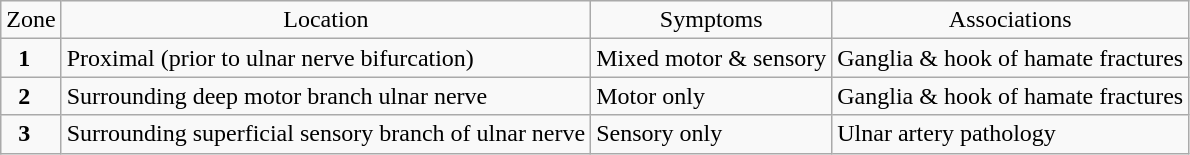<table class="wikitable">
<tr>
<td>Zone</td>
<td style="text-align:center;">Location</td>
<td style="text-align:center;">Symptoms</td>
<td style="text-align:center;">Associations</td>
</tr>
<tr>
<td>  <strong>1</strong>  </td>
<td>Proximal (prior to ulnar nerve bifurcation)</td>
<td>Mixed motor & sensory</td>
<td>Ganglia & hook of hamate fractures</td>
</tr>
<tr>
<td>  <strong>2</strong>  </td>
<td>Surrounding deep motor branch ulnar nerve</td>
<td>Motor only</td>
<td>Ganglia & hook of hamate fractures</td>
</tr>
<tr>
<td>  <strong>3</strong>  </td>
<td>Surrounding superficial sensory branch of ulnar nerve</td>
<td>Sensory only</td>
<td>Ulnar artery pathology</td>
</tr>
</table>
